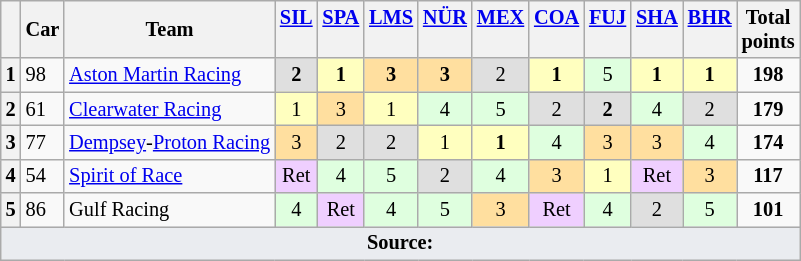<table class="wikitable" style="font-size: 85%; text-align:center;">
<tr valign="top">
<th valign=middle></th>
<th valign=middle>Car</th>
<th valign=middle>Team</th>
<th><a href='#'>SIL</a><br></th>
<th><a href='#'>SPA</a><br></th>
<th><a href='#'>LMS</a><br></th>
<th><a href='#'>NÜR</a><br></th>
<th><a href='#'>MEX</a><br></th>
<th><a href='#'>COA</a><br></th>
<th><a href='#'>FUJ</a><br></th>
<th><a href='#'>SHA</a><br></th>
<th><a href='#'>BHR</a><br></th>
<th valign=middle>Total<br>points</th>
</tr>
<tr>
<th>1</th>
<td align=left>98</td>
<td align=left> <a href='#'>Aston Martin Racing</a></td>
<td style="background:#DFDFDF;"><strong>2</strong></td>
<td style="background:#FFFFBF;"><strong>1</strong></td>
<td style="background:#FFDF9F;"><strong>3</strong></td>
<td style="background:#FFDF9F;"><strong>3</strong></td>
<td style="background:#DFDFDF;">2</td>
<td style="background:#FFFFBF;"><strong>1</strong></td>
<td style="background:#DFFFDF;">5</td>
<td style="background:#FFFFBF;"><strong>1</strong></td>
<td style="background:#FFFFBF;"><strong>1</strong></td>
<td><strong>198</strong></td>
</tr>
<tr>
<th>2</th>
<td align=left>61</td>
<td align=left> <a href='#'>Clearwater Racing</a></td>
<td style="background:#FFFFBF;">1</td>
<td style="background:#FFDF9F;">3</td>
<td style="background:#FFFFBF;">1</td>
<td style="background:#DFFFDF;">4</td>
<td style="background:#DFFFDF;">5</td>
<td style="background:#DFDFDF;">2</td>
<td style="background:#DFDFDF;"><strong>2</strong></td>
<td style="background:#DFFFDF;">4</td>
<td style="background:#DFDFDF;">2</td>
<td><strong>179</strong></td>
</tr>
<tr>
<th>3</th>
<td align=left>77</td>
<td align=left> <a href='#'>Dempsey</a>-<a href='#'>Proton Racing</a></td>
<td style="background:#FFDF9F;">3</td>
<td style="background:#DFDFDF;">2</td>
<td style="background:#DFDFDF;">2</td>
<td style="background:#FFFFBF;">1</td>
<td style="background:#FFFFBF;"><strong>1</strong></td>
<td style="background:#DFFFDF;">4</td>
<td style="background:#FFDF9F;">3</td>
<td style="background:#FFDF9F;">3</td>
<td style="background:#DFFFDF;">4</td>
<td><strong>174</strong></td>
</tr>
<tr>
<th>4</th>
<td align=left>54</td>
<td align=left> <a href='#'>Spirit of Race</a></td>
<td style="background:#EFCFFF;">Ret</td>
<td style="background:#DFFFDF;">4</td>
<td style="background:#DFFFDF;">5</td>
<td style="background:#DFDFDF;">2</td>
<td style="background:#DFFFDF;">4</td>
<td style="background:#FFDF9F;">3</td>
<td style="background:#FFFFBF;">1</td>
<td style="background:#EFCFFF;">Ret</td>
<td style="background:#FFDF9F;">3</td>
<td><strong>117</strong></td>
</tr>
<tr>
<th>5</th>
<td align=left>86</td>
<td align=left> Gulf Racing</td>
<td style="background:#DFFFDF;">4</td>
<td style="background:#EFCFFF;">Ret</td>
<td style="background:#DFFFDF;">4</td>
<td style="background:#DFFFDF;">5</td>
<td style="background:#FFDF9F;">3</td>
<td style="background:#EFCFFF;">Ret</td>
<td style="background:#DFFFDF;">4</td>
<td style="background:#DFDFDF;">2</td>
<td style="background:#DFFFDF;">5</td>
<td><strong>101</strong></td>
</tr>
<tr class="sortbottom">
<td colspan="13" style="background-color:#EAECF0;text-align:center"><strong>Source:</strong></td>
</tr>
</table>
